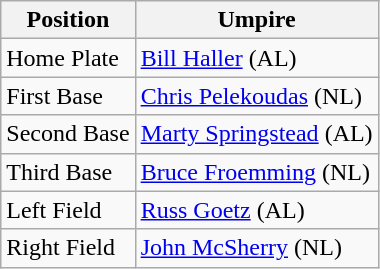<table class="wikitable">
<tr>
<th>Position</th>
<th>Umpire</th>
</tr>
<tr>
<td>Home Plate</td>
<td><a href='#'>Bill Haller</a> (AL)</td>
</tr>
<tr>
<td>First Base</td>
<td><a href='#'>Chris Pelekoudas</a> (NL)</td>
</tr>
<tr>
<td>Second Base</td>
<td><a href='#'>Marty Springstead</a> (AL)</td>
</tr>
<tr>
<td>Third Base</td>
<td><a href='#'>Bruce Froemming</a> (NL)</td>
</tr>
<tr>
<td>Left Field</td>
<td><a href='#'>Russ Goetz</a> (AL)</td>
</tr>
<tr>
<td>Right Field</td>
<td><a href='#'>John McSherry</a> (NL)</td>
</tr>
</table>
